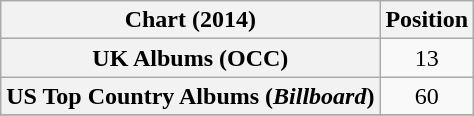<table class="wikitable sortable plainrowheaders" style="text-align:center">
<tr>
<th>Chart (2014)</th>
<th>Position</th>
</tr>
<tr>
<th scope="row">UK Albums (OCC)</th>
<td>13</td>
</tr>
<tr>
<th scope="row">US Top Country Albums (<em>Billboard</em>)</th>
<td>60</td>
</tr>
<tr>
</tr>
</table>
